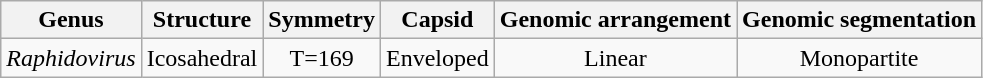<table class="wikitable sortable" style="text-align:center">
<tr>
<th>Genus</th>
<th>Structure</th>
<th>Symmetry</th>
<th>Capsid</th>
<th>Genomic arrangement</th>
<th>Genomic segmentation</th>
</tr>
<tr>
<td><em>Raphidovirus</em></td>
<td>Icosahedral</td>
<td>T=169</td>
<td>Enveloped</td>
<td>Linear</td>
<td>Monopartite</td>
</tr>
</table>
